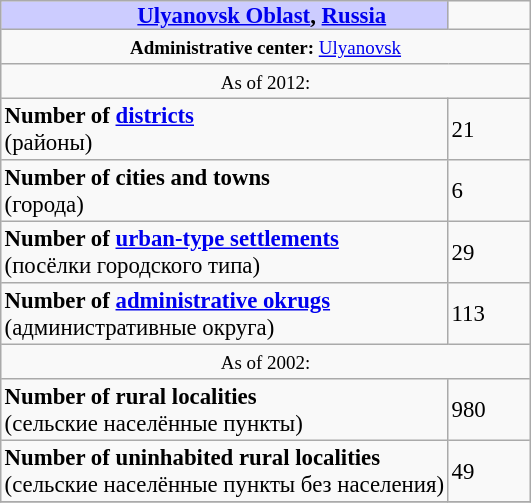<table border=1 align="right" cellpadding=2 cellspacing=0 style="margin: 0 0 1em 1em; background: #f9f9f9; border: 1px #aaa solid; border-collapse: collapse; font-size: 95%;">
<tr>
<th bgcolor="#ccccff" style="padding:0 0 0 50px;"><a href='#'>Ulyanovsk Oblast</a>, <a href='#'>Russia</a></th>
<td width="50px"></td>
</tr>
<tr>
<td colspan=2 align="center"><small><strong>Administrative center:</strong> <a href='#'>Ulyanovsk</a></small></td>
</tr>
<tr>
<td colspan=2 align="center"><small>As of 2012:</small></td>
</tr>
<tr>
<td><strong>Number of <a href='#'>districts</a></strong><br>(районы)</td>
<td>21</td>
</tr>
<tr>
<td><strong>Number of cities and towns</strong><br>(города)</td>
<td>6</td>
</tr>
<tr>
<td><strong>Number of <a href='#'>urban-type settlements</a></strong><br>(посёлки городского типа)</td>
<td>29</td>
</tr>
<tr>
<td><strong>Number of <a href='#'>administrative okrugs</a></strong><br>(административные округа)</td>
<td>113</td>
</tr>
<tr>
<td colspan=2 align="center"><small>As of 2002:</small></td>
</tr>
<tr>
<td><strong>Number of rural localities</strong><br>(сельские населённые пункты)</td>
<td>980</td>
</tr>
<tr>
<td><strong>Number of uninhabited rural localities</strong><br>(сельские населённые пункты без населения)</td>
<td>49</td>
</tr>
<tr>
</tr>
</table>
